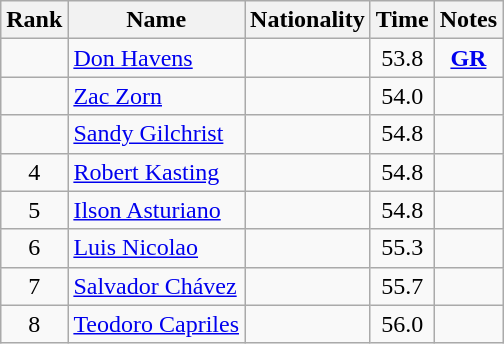<table class="wikitable sortable" style="text-align:center">
<tr>
<th>Rank</th>
<th>Name</th>
<th>Nationality</th>
<th>Time</th>
<th>Notes</th>
</tr>
<tr>
<td></td>
<td align=left><a href='#'>Don Havens</a></td>
<td align=left></td>
<td>53.8</td>
<td><strong><a href='#'>GR</a></strong></td>
</tr>
<tr>
<td></td>
<td align=left><a href='#'>Zac Zorn</a></td>
<td align=left></td>
<td>54.0</td>
<td></td>
</tr>
<tr>
<td></td>
<td align=left><a href='#'>Sandy Gilchrist</a></td>
<td align=left></td>
<td>54.8</td>
<td></td>
</tr>
<tr>
<td>4</td>
<td align=left><a href='#'>Robert Kasting</a></td>
<td align=left></td>
<td>54.8</td>
<td></td>
</tr>
<tr>
<td>5</td>
<td align=left><a href='#'>Ilson Asturiano</a></td>
<td align=left></td>
<td>54.8</td>
<td></td>
</tr>
<tr>
<td>6</td>
<td align=left><a href='#'>Luis Nicolao</a></td>
<td align=left></td>
<td>55.3</td>
<td></td>
</tr>
<tr>
<td>7</td>
<td align=left><a href='#'>Salvador Chávez</a></td>
<td align=left></td>
<td>55.7</td>
<td></td>
</tr>
<tr>
<td>8</td>
<td align=left><a href='#'>Teodoro Capriles</a></td>
<td align=left></td>
<td>56.0</td>
<td></td>
</tr>
</table>
